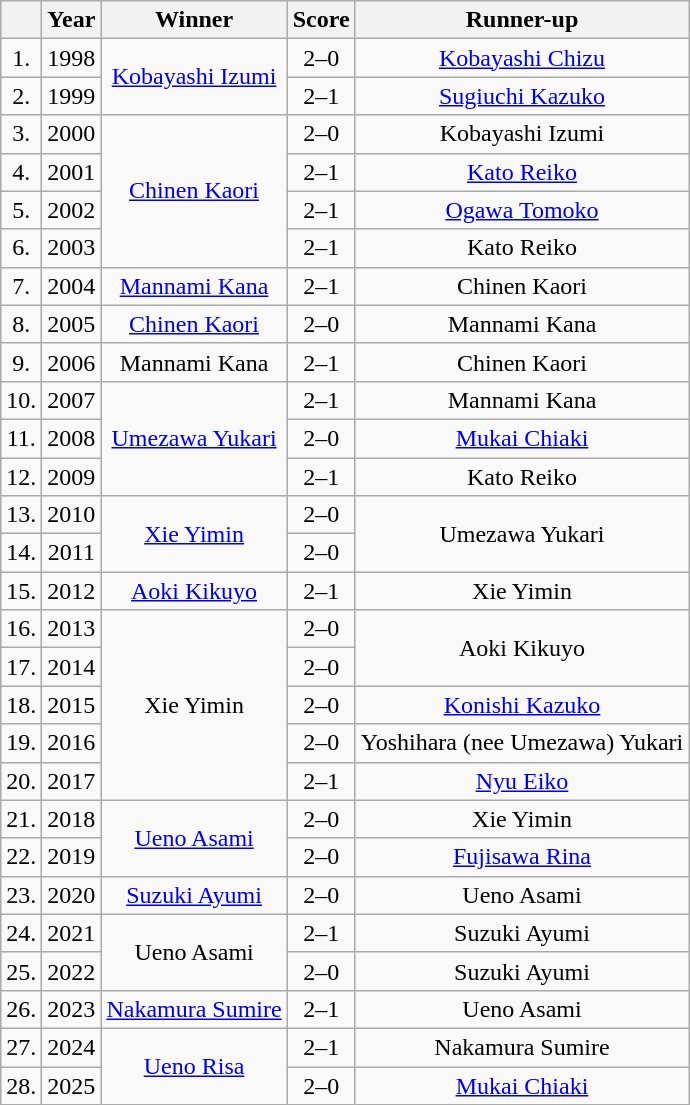<table class="wikitable" style="text-align: center;">
<tr>
<th></th>
<th>Year</th>
<th>Winner</th>
<th>Score</th>
<th>Runner-up</th>
</tr>
<tr>
<td>1.</td>
<td>1998</td>
<td rowspan=2><a href='#'>Kobayashi Izumi</a></td>
<td>2–0</td>
<td><a href='#'>Kobayashi Chizu</a></td>
</tr>
<tr>
<td>2.</td>
<td>1999</td>
<td>2–1</td>
<td><a href='#'>Sugiuchi Kazuko</a></td>
</tr>
<tr>
<td>3.</td>
<td>2000</td>
<td rowspan=4><a href='#'>Chinen Kaori</a></td>
<td>2–0</td>
<td>Kobayashi Izumi</td>
</tr>
<tr>
<td>4.</td>
<td>2001</td>
<td>2–1</td>
<td><a href='#'>Kato Reiko</a></td>
</tr>
<tr>
<td>5.</td>
<td>2002</td>
<td>2–1</td>
<td><a href='#'>Ogawa Tomoko</a></td>
</tr>
<tr>
<td>6.</td>
<td>2003</td>
<td>2–1</td>
<td>Kato Reiko</td>
</tr>
<tr>
<td>7.</td>
<td>2004</td>
<td><a href='#'>Mannami Kana</a></td>
<td>2–1</td>
<td>Chinen Kaori</td>
</tr>
<tr>
<td>8.</td>
<td>2005</td>
<td><a href='#'>Chinen Kaori</a></td>
<td>2–0</td>
<td>Mannami Kana</td>
</tr>
<tr>
<td>9.</td>
<td>2006</td>
<td>Mannami Kana</td>
<td>2–1</td>
<td>Chinen Kaori</td>
</tr>
<tr>
<td>10.</td>
<td>2007</td>
<td rowspan=3><a href='#'>Umezawa Yukari</a></td>
<td>2–1</td>
<td>Mannami Kana</td>
</tr>
<tr>
<td>11.</td>
<td>2008</td>
<td>2–0</td>
<td><a href='#'>Mukai Chiaki</a></td>
</tr>
<tr>
<td>12.</td>
<td>2009</td>
<td>2–1</td>
<td>Kato Reiko</td>
</tr>
<tr>
<td>13.</td>
<td>2010</td>
<td rowspan=2><a href='#'>Xie Yimin</a></td>
<td>2–0</td>
<td rowspan=2>Umezawa Yukari</td>
</tr>
<tr>
<td>14.</td>
<td>2011</td>
<td>2–0</td>
</tr>
<tr>
<td>15.</td>
<td>2012</td>
<td><a href='#'>Aoki Kikuyo</a></td>
<td>2–1</td>
<td>Xie Yimin</td>
</tr>
<tr>
<td>16.</td>
<td>2013</td>
<td rowspan="5">Xie Yimin</td>
<td>2–0</td>
<td rowspan="2">Aoki Kikuyo</td>
</tr>
<tr>
<td>17.</td>
<td>2014</td>
<td>2–0</td>
</tr>
<tr>
<td>18.</td>
<td>2015</td>
<td>2–0</td>
<td><a href='#'>Konishi Kazuko</a></td>
</tr>
<tr>
<td>19.</td>
<td>2016</td>
<td>2–0</td>
<td>Yoshihara (nee Umezawa) Yukari</td>
</tr>
<tr>
<td>20.</td>
<td>2017</td>
<td>2–1</td>
<td><a href='#'>Nyu Eiko</a></td>
</tr>
<tr>
<td>21.</td>
<td>2018</td>
<td rowspan=2><a href='#'>Ueno Asami</a></td>
<td>2–0</td>
<td>Xie Yimin</td>
</tr>
<tr>
<td>22.</td>
<td>2019</td>
<td>2–0</td>
<td><a href='#'>Fujisawa Rina</a></td>
</tr>
<tr>
<td>23.</td>
<td>2020</td>
<td><a href='#'>Suzuki Ayumi</a></td>
<td>2–0</td>
<td>Ueno Asami</td>
</tr>
<tr>
<td>24.</td>
<td>2021</td>
<td rowspan=2>Ueno Asami</td>
<td>2–1</td>
<td>Suzuki Ayumi</td>
</tr>
<tr>
<td>25.</td>
<td>2022</td>
<td>2–0</td>
<td>Suzuki Ayumi</td>
</tr>
<tr>
<td>26.</td>
<td>2023</td>
<td><a href='#'>Nakamura Sumire</a></td>
<td>2–1</td>
<td>Ueno Asami</td>
</tr>
<tr>
<td>27.</td>
<td>2024</td>
<td rowspan=2><a href='#'>Ueno Risa</a></td>
<td>2–1</td>
<td>Nakamura Sumire</td>
</tr>
<tr>
<td>28.</td>
<td>2025</td>
<td>2–0</td>
<td><a href='#'>Mukai Chiaki</a></td>
</tr>
</table>
